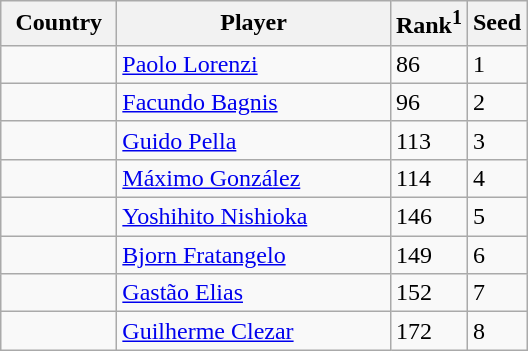<table class="sortable wikitable">
<tr>
<th width="70">Country</th>
<th width="175">Player</th>
<th>Rank<sup>1</sup></th>
<th>Seed</th>
</tr>
<tr>
<td></td>
<td><a href='#'>Paolo Lorenzi</a></td>
<td>86</td>
<td>1</td>
</tr>
<tr>
<td></td>
<td><a href='#'>Facundo Bagnis</a></td>
<td>96</td>
<td>2</td>
</tr>
<tr>
<td></td>
<td><a href='#'>Guido Pella</a></td>
<td>113</td>
<td>3</td>
</tr>
<tr>
<td></td>
<td><a href='#'>Máximo González</a></td>
<td>114</td>
<td>4</td>
</tr>
<tr>
<td></td>
<td><a href='#'>Yoshihito Nishioka</a></td>
<td>146</td>
<td>5</td>
</tr>
<tr>
<td></td>
<td><a href='#'>Bjorn Fratangelo</a></td>
<td>149</td>
<td>6</td>
</tr>
<tr>
<td></td>
<td><a href='#'>Gastão Elias</a></td>
<td>152</td>
<td>7</td>
</tr>
<tr>
<td></td>
<td><a href='#'>Guilherme Clezar</a></td>
<td>172</td>
<td>8</td>
</tr>
</table>
